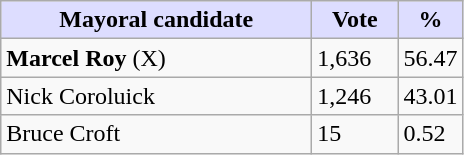<table class="wikitable">
<tr>
<th style="background:#ddf; width:200px;">Mayoral candidate</th>
<th style="background:#ddf; width:50px;">Vote</th>
<th style="background:#ddf; width:30px;">%</th>
</tr>
<tr>
<td><strong>Marcel Roy</strong> (X)</td>
<td>1,636</td>
<td>56.47</td>
</tr>
<tr>
<td>Nick Coroluick</td>
<td>1,246</td>
<td>43.01</td>
</tr>
<tr>
<td>Bruce Croft</td>
<td>15</td>
<td>0.52</td>
</tr>
</table>
